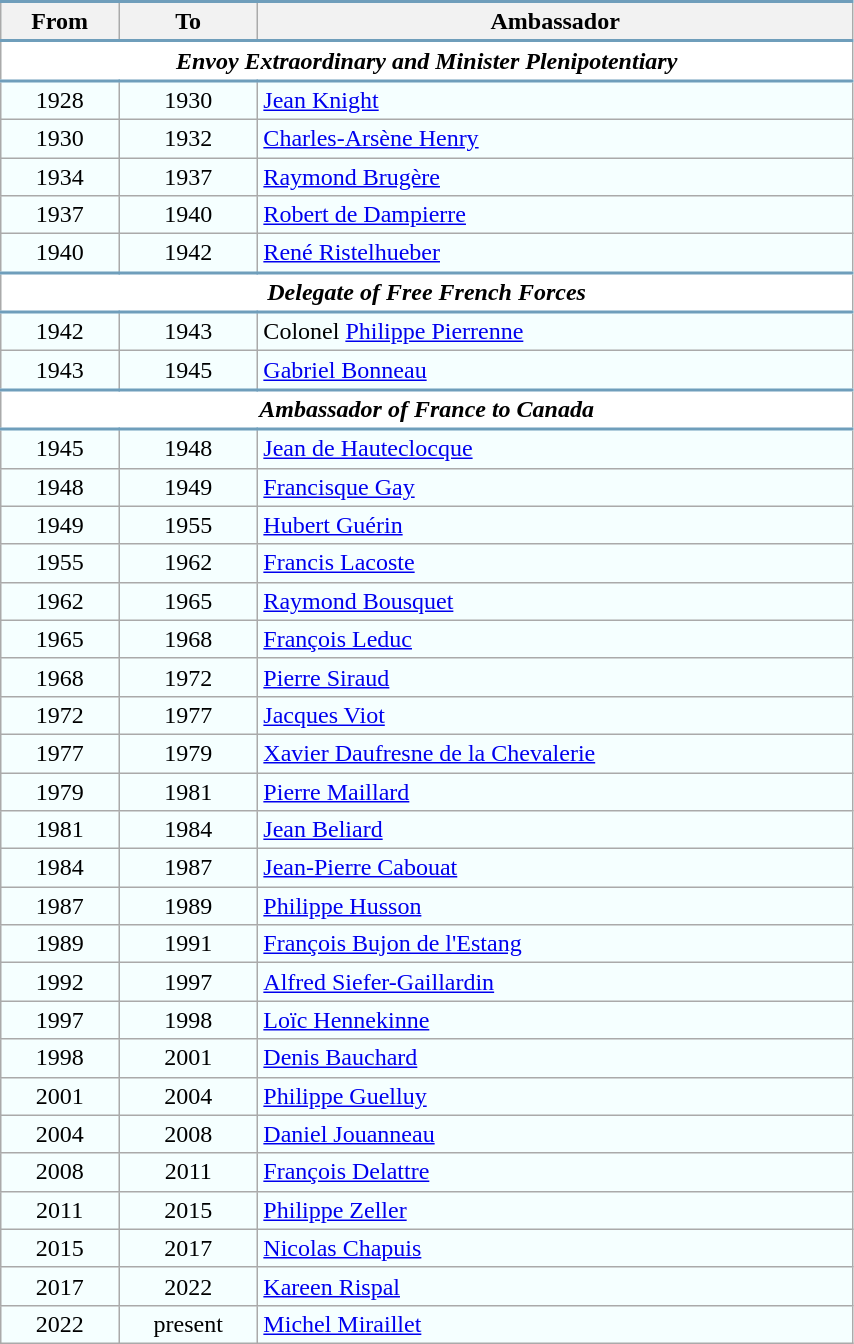<table class="wikitable" width="45%" style="border: 1px solid #6F9EBB; background-color:#F5FFFF;">
<tr style="border-bottom:2px solid #6F9EBB; border-top:2px solid #6F9EBB;">
<th>From</th>
<th>To</th>
<th>Ambassador</th>
</tr>
<tr style="border-bottom:2px solid #6F9EBB; border-top:2px solid #6F9EBB; background-color:white;">
<td align="center" colspan="3"><strong><em>Envoy Extraordinary and Minister Plenipotentiary</em></strong></td>
</tr>
<tr>
<td align="center">1928</td>
<td align="center">1930</td>
<td><a href='#'>Jean Knight</a></td>
</tr>
<tr>
<td align="center">1930</td>
<td align="center">1932</td>
<td><a href='#'>Charles-Arsène Henry</a></td>
</tr>
<tr>
<td align="center">1934</td>
<td align="center">1937</td>
<td><a href='#'>Raymond Brugère</a></td>
</tr>
<tr>
<td align="center">1937</td>
<td align="center">1940</td>
<td><a href='#'>Robert de Dampierre</a></td>
</tr>
<tr>
<td align="center">1940</td>
<td align="center">1942</td>
<td><a href='#'>René Ristelhueber</a></td>
</tr>
<tr style="border-bottom:2px solid #6F9EBB; border-top:2px solid #6F9EBB; background-color:white;">
<td align="center" colspan="3"><strong><em>Delegate of Free French Forces</em></strong></td>
</tr>
<tr>
<td align="center">1942</td>
<td align="center">1943</td>
<td>Colonel <a href='#'>Philippe Pierrenne</a></td>
</tr>
<tr>
<td align="center">1943</td>
<td align="center">1945</td>
<td><a href='#'>Gabriel Bonneau</a></td>
</tr>
<tr style="border-bottom:2px solid #6F9EBB; border-top:2px solid #6F9EBB; background-color:white;">
<td align="center" colspan="3"><strong><em>Ambassador of France to Canada</em></strong></td>
</tr>
<tr>
<td align="center">1945</td>
<td align="center">1948</td>
<td><a href='#'>Jean de Hauteclocque</a></td>
</tr>
<tr>
<td align="center">1948</td>
<td align="center">1949</td>
<td><a href='#'>Francisque Gay</a></td>
</tr>
<tr>
<td align="center">1949</td>
<td align="center">1955</td>
<td><a href='#'>Hubert Guérin</a></td>
</tr>
<tr>
<td align="center">1955</td>
<td align="center">1962</td>
<td><a href='#'>Francis Lacoste</a></td>
</tr>
<tr>
<td align="center">1962</td>
<td align="center">1965</td>
<td><a href='#'>Raymond Bousquet</a></td>
</tr>
<tr>
<td align="center">1965</td>
<td align="center">1968</td>
<td><a href='#'>François Leduc</a></td>
</tr>
<tr>
<td align="center">1968</td>
<td align="center">1972</td>
<td><a href='#'>Pierre Siraud</a></td>
</tr>
<tr>
<td align="center">1972</td>
<td align="center">1977</td>
<td><a href='#'>Jacques Viot</a></td>
</tr>
<tr>
<td align="center">1977</td>
<td align="center">1979</td>
<td><a href='#'>Xavier Daufresne de la Chevalerie</a></td>
</tr>
<tr>
<td align="center">1979</td>
<td align="center">1981</td>
<td><a href='#'>Pierre Maillard</a></td>
</tr>
<tr>
<td align="center">1981</td>
<td align="center">1984</td>
<td><a href='#'>Jean Beliard</a></td>
</tr>
<tr>
<td align="center">1984</td>
<td align="center">1987</td>
<td><a href='#'>Jean-Pierre Cabouat</a></td>
</tr>
<tr>
<td align="center">1987</td>
<td align="center">1989</td>
<td><a href='#'>Philippe Husson</a></td>
</tr>
<tr>
<td align="center">1989</td>
<td align="center">1991</td>
<td><a href='#'>François Bujon de l'Estang</a></td>
</tr>
<tr>
<td align="center">1992</td>
<td align="center">1997</td>
<td><a href='#'>Alfred Siefer-Gaillardin</a></td>
</tr>
<tr>
<td align="center">1997</td>
<td align="center">1998</td>
<td><a href='#'>Loïc Hennekinne</a></td>
</tr>
<tr>
<td align="center">1998</td>
<td align="center">2001</td>
<td><a href='#'>Denis Bauchard</a></td>
</tr>
<tr>
<td align="center">2001</td>
<td align="center">2004</td>
<td><a href='#'>Philippe Guelluy</a></td>
</tr>
<tr>
<td align="center">2004</td>
<td align="center">2008</td>
<td><a href='#'>Daniel Jouanneau</a></td>
</tr>
<tr>
<td align="center">2008</td>
<td align="center">2011</td>
<td><a href='#'>François Delattre</a></td>
</tr>
<tr>
<td align="center">2011</td>
<td align="center">2015</td>
<td><a href='#'>Philippe Zeller</a></td>
</tr>
<tr>
<td align="center">2015</td>
<td align="center">2017</td>
<td><a href='#'>Nicolas Chapuis</a></td>
</tr>
<tr>
<td align="center">2017</td>
<td align="center">2022</td>
<td><a href='#'>Kareen Rispal</a></td>
</tr>
<tr>
<td align="center">2022</td>
<td align="center">present</td>
<td><a href='#'>Michel Miraillet</a></td>
</tr>
</table>
